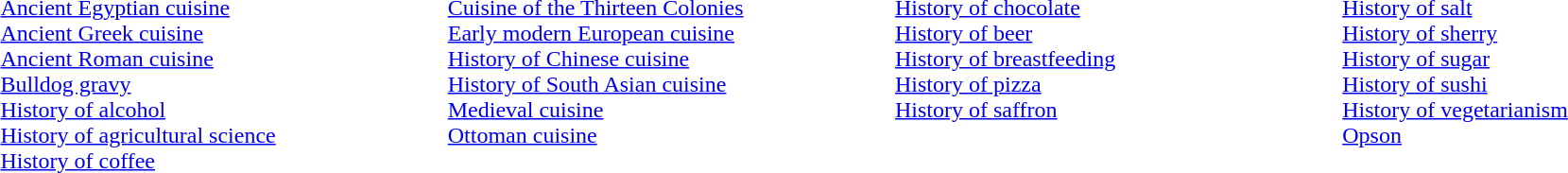<table>
<tr ---- valign="top">
<td width="16%"><br><a href='#'>Ancient Egyptian cuisine</a><br><a href='#'>Ancient Greek cuisine</a><br><a href='#'>Ancient Roman cuisine</a><br><a href='#'>Bulldog gravy</a><br><a href='#'>History of alcohol</a><br><a href='#'>History of agricultural science</a><br><a href='#'>History of coffee</a></td>
<td width="16%"><br><a href='#'>Cuisine of the Thirteen Colonies</a><br><a href='#'>Early modern European cuisine</a><br><a href='#'>History of Chinese cuisine</a><br><a href='#'>History of South Asian cuisine</a><br><a href='#'>Medieval cuisine</a><br><a href='#'>Ottoman cuisine</a></td>
<td width="16%"><br><a href='#'>History of chocolate</a><br><a href='#'>History of beer</a><br><a href='#'>History of breastfeeding</a><br><a href='#'>History of pizza</a><br><a href='#'>History of saffron</a></td>
<td width="16%"><br><a href='#'>History of salt</a><br><a href='#'>History of sherry</a><br><a href='#'>History of sugar</a><br><a href='#'>History of sushi</a><br><a href='#'>History of vegetarianism</a><br><a href='#'>Opson</a></td>
</tr>
</table>
